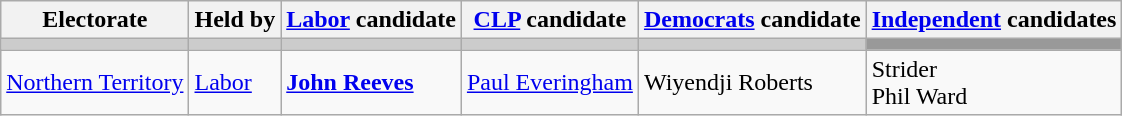<table class="wikitable">
<tr>
<th>Electorate</th>
<th>Held by</th>
<th><a href='#'>Labor</a> candidate</th>
<th><a href='#'>CLP</a> candidate</th>
<th><a href='#'>Democrats</a> candidate</th>
<th><a href='#'>Independent</a> candidates</th>
</tr>
<tr bgcolor="#cccccc">
<td></td>
<td></td>
<td></td>
<td></td>
<td></td>
<td bgcolor="#999999"></td>
</tr>
<tr>
<td><a href='#'>Northern Territory</a></td>
<td><a href='#'>Labor</a></td>
<td><strong><a href='#'>John Reeves</a></strong></td>
<td><a href='#'>Paul Everingham</a></td>
<td>Wiyendji Roberts</td>
<td>Strider<br>Phil Ward</td>
</tr>
</table>
